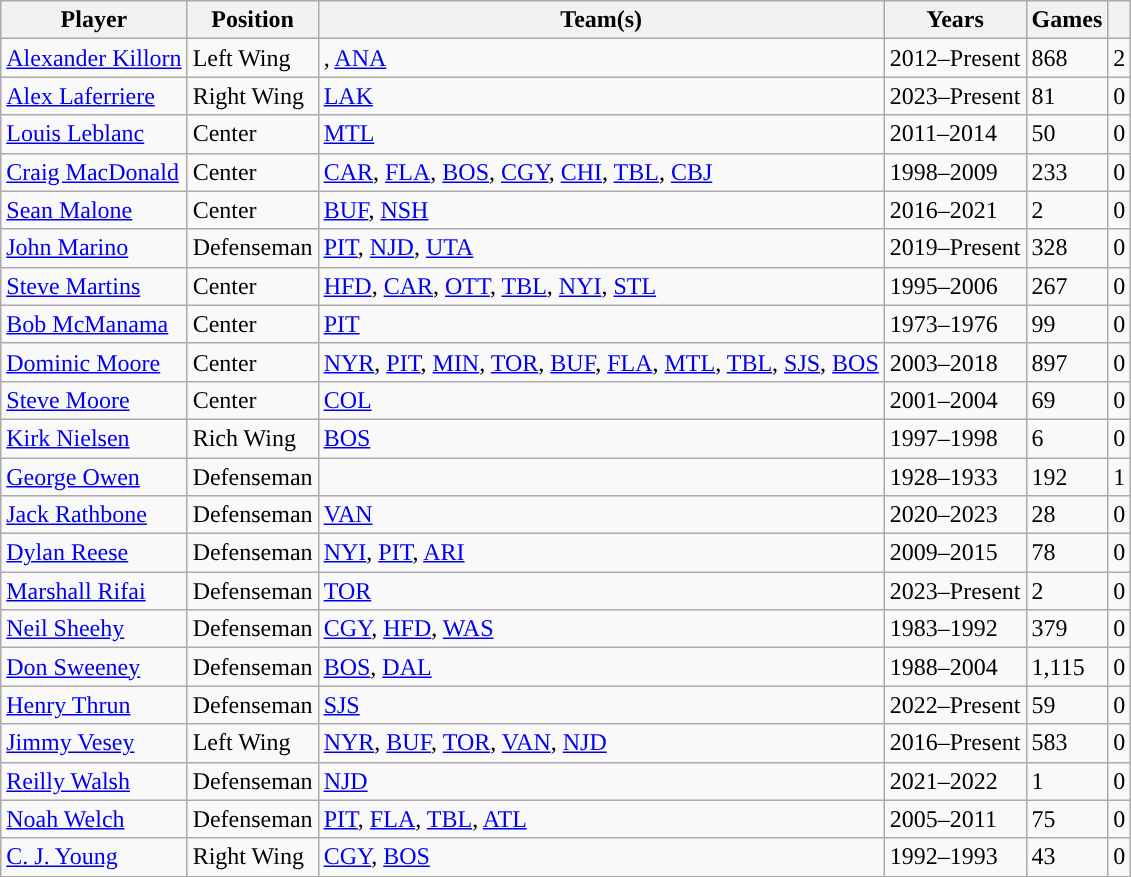<table class="wikitable">
<tr>
<th>Player</th>
<th>Position</th>
<th>Team(s)</th>
<th>Years</th>
<th>Games</th>
<th><a href='#'></a></th>
</tr>
<tr>
<td><a href='#'>Alexander Killorn</a></td>
<td>Left Wing</td>
<td><span><strong></strong></span>, <a href='#'>ANA</a></td>
<td>2012–Present</td>
<td>868</td>
<td>2</td>
</tr>
<tr>
<td><a href='#'>Alex Laferriere</a></td>
<td>Right Wing</td>
<td><a href='#'>LAK</a></td>
<td>2023–Present</td>
<td>81</td>
<td>0</td>
</tr>
<tr>
<td><a href='#'>Louis Leblanc</a></td>
<td>Center</td>
<td><a href='#'>MTL</a></td>
<td>2011–2014</td>
<td>50</td>
<td>0</td>
</tr>
<tr>
<td><a href='#'>Craig MacDonald</a></td>
<td>Center</td>
<td><a href='#'>CAR</a>, <a href='#'>FLA</a>, <a href='#'>BOS</a>, <a href='#'>CGY</a>, <a href='#'>CHI</a>, <a href='#'>TBL</a>, <a href='#'>CBJ</a></td>
<td>1998–2009</td>
<td>233</td>
<td>0</td>
</tr>
<tr>
<td><a href='#'>Sean Malone</a></td>
<td>Center</td>
<td><a href='#'>BUF</a>, <a href='#'>NSH</a></td>
<td>2016–2021</td>
<td>2</td>
<td>0</td>
</tr>
<tr>
<td><a href='#'>John Marino</a></td>
<td>Defenseman</td>
<td><a href='#'>PIT</a>, <a href='#'>NJD</a>, <a href='#'>UTA</a></td>
<td>2019–Present</td>
<td>328</td>
<td>0</td>
</tr>
<tr>
<td><a href='#'>Steve Martins</a></td>
<td>Center</td>
<td><a href='#'>HFD</a>, <a href='#'>CAR</a>, <a href='#'>OTT</a>, <a href='#'>TBL</a>, <a href='#'>NYI</a>, <a href='#'>STL</a></td>
<td>1995–2006</td>
<td>267</td>
<td>0</td>
</tr>
<tr>
<td><a href='#'>Bob McManama</a></td>
<td>Center</td>
<td><a href='#'>PIT</a></td>
<td>1973–1976</td>
<td>99</td>
<td>0</td>
</tr>
<tr>
<td><a href='#'>Dominic Moore</a></td>
<td>Center</td>
<td><a href='#'>NYR</a>, <a href='#'>PIT</a>, <a href='#'>MIN</a>, <a href='#'>TOR</a>, <a href='#'>BUF</a>, <a href='#'>FLA</a>, <a href='#'>MTL</a>, <a href='#'>TBL</a>, <a href='#'>SJS</a>, <a href='#'>BOS</a></td>
<td>2003–2018</td>
<td>897</td>
<td>0</td>
</tr>
<tr>
<td><a href='#'>Steve Moore</a></td>
<td>Center</td>
<td><a href='#'>COL</a></td>
<td>2001–2004</td>
<td>69</td>
<td>0</td>
</tr>
<tr>
<td><a href='#'>Kirk Nielsen</a></td>
<td>Rich Wing</td>
<td><a href='#'>BOS</a></td>
<td>1997–1998</td>
<td>6</td>
<td>0</td>
</tr>
<tr>
<td><a href='#'>George Owen</a></td>
<td>Defenseman</td>
<td><span><strong></strong></span></td>
<td>1928–1933</td>
<td>192</td>
<td>1</td>
</tr>
<tr>
<td><a href='#'>Jack Rathbone</a></td>
<td>Defenseman</td>
<td><a href='#'>VAN</a></td>
<td>2020–2023</td>
<td>28</td>
<td>0</td>
</tr>
<tr>
<td><a href='#'>Dylan Reese</a></td>
<td>Defenseman</td>
<td><a href='#'>NYI</a>, <a href='#'>PIT</a>, <a href='#'>ARI</a></td>
<td>2009–2015</td>
<td>78</td>
<td>0</td>
</tr>
<tr>
<td><a href='#'>Marshall Rifai</a></td>
<td>Defenseman</td>
<td><a href='#'>TOR</a></td>
<td>2023–Present</td>
<td>2</td>
<td>0</td>
</tr>
<tr>
<td><a href='#'>Neil Sheehy</a></td>
<td>Defenseman</td>
<td><a href='#'>CGY</a>, <a href='#'>HFD</a>, <a href='#'>WAS</a></td>
<td>1983–1992</td>
<td>379</td>
<td>0</td>
</tr>
<tr>
<td><a href='#'>Don Sweeney</a></td>
<td>Defenseman</td>
<td><a href='#'>BOS</a>, <a href='#'>DAL</a></td>
<td>1988–2004</td>
<td>1,115</td>
<td>0</td>
</tr>
<tr>
<td><a href='#'>Henry Thrun</a></td>
<td>Defenseman</td>
<td><a href='#'>SJS</a></td>
<td>2022–Present</td>
<td>59</td>
<td>0</td>
</tr>
<tr>
<td><a href='#'>Jimmy Vesey</a></td>
<td>Left Wing</td>
<td><a href='#'>NYR</a>,  <a href='#'>BUF</a>, <a href='#'>TOR</a>, <a href='#'>VAN</a>, <a href='#'>NJD</a></td>
<td>2016–Present</td>
<td>583</td>
<td>0</td>
</tr>
<tr>
<td><a href='#'>Reilly Walsh</a></td>
<td>Defenseman</td>
<td><a href='#'>NJD</a></td>
<td>2021–2022</td>
<td>1</td>
<td>0</td>
</tr>
<tr>
<td><a href='#'>Noah Welch</a></td>
<td>Defenseman</td>
<td><a href='#'>PIT</a>, <a href='#'>FLA</a>, <a href='#'>TBL</a>, <a href='#'>ATL</a></td>
<td>2005–2011</td>
<td>75</td>
<td>0</td>
</tr>
<tr>
<td><a href='#'>C. J. Young</a></td>
<td>Right Wing</td>
<td><a href='#'>CGY</a>, <a href='#'>BOS</a></td>
<td>1992–1993</td>
<td>43</td>
<td>0</td>
</tr>
</table>
